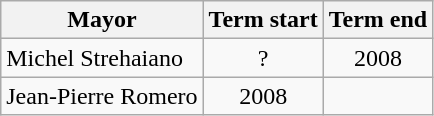<table class="wikitable">
<tr>
<th>Mayor</th>
<th>Term start</th>
<th>Term end</th>
</tr>
<tr>
<td>Michel Strehaiano</td>
<td align=center>?</td>
<td align=center>2008</td>
</tr>
<tr>
<td>Jean-Pierre Romero</td>
<td align=center>2008</td>
<td align=center></td>
</tr>
</table>
